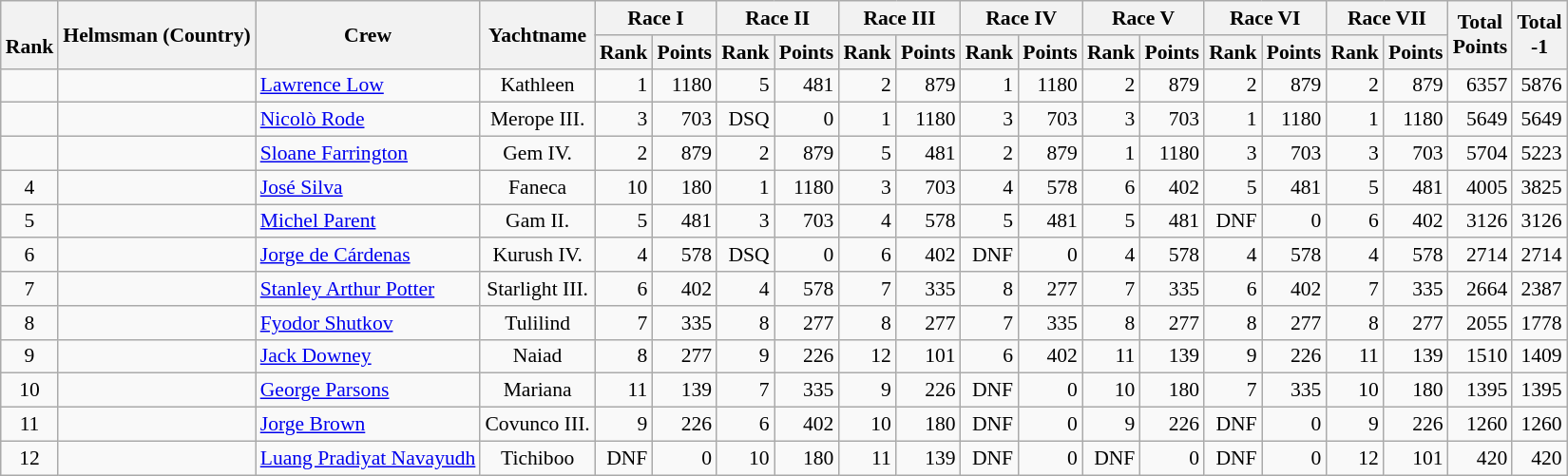<table class="wikitable" style="text-align:right; font-size:90%">
<tr>
<th rowspan="2"><br>Rank</th>
<th rowspan="2">Helmsman (Country)</th>
<th rowspan="2">Crew</th>
<th rowspan="2">Yachtname</th>
<th colspan="2">Race I</th>
<th colspan="2">Race II</th>
<th colspan="2">Race III</th>
<th colspan="2">Race IV</th>
<th colspan="2">Race V</th>
<th colspan="2">Race VI</th>
<th colspan="2">Race VII</th>
<th rowspan="2">Total <br>Points <br></th>
<th rowspan="2">Total<br>-1<br></th>
</tr>
<tr>
<th>Rank</th>
<th>Points</th>
<th>Rank</th>
<th>Points</th>
<th>Rank</th>
<th>Points</th>
<th>Rank</th>
<th>Points</th>
<th>Rank</th>
<th>Points</th>
<th>Rank</th>
<th>Points</th>
<th>Rank</th>
<th>Points</th>
</tr>
<tr style="vertical-align:top;">
<td align=center></td>
<td align=left></td>
<td align=left><a href='#'>Lawrence Low</a> </td>
<td align=center>Kathleen</td>
<td>1</td>
<td>1180</td>
<td>5</td>
<td>481</td>
<td>2</td>
<td>879</td>
<td>1</td>
<td>1180</td>
<td>2</td>
<td>879</td>
<td>2</td>
<td>879</td>
<td>2</td>
<td>879</td>
<td>6357</td>
<td>5876</td>
</tr>
<tr style="vertical-align:top;">
<td align=center></td>
<td align=left></td>
<td align=left><a href='#'>Nicolò Rode</a> </td>
<td align=center>Merope III.</td>
<td>3</td>
<td>703</td>
<td>DSQ</td>
<td>0</td>
<td>1</td>
<td>1180</td>
<td>3</td>
<td>703</td>
<td>3</td>
<td>703</td>
<td>1</td>
<td>1180</td>
<td>1</td>
<td>1180</td>
<td>5649</td>
<td>5649</td>
</tr>
<tr style="vertical-align:top;">
<td align=center></td>
<td align=left></td>
<td align=left><a href='#'>Sloane Farrington</a> </td>
<td align=center>Gem IV.</td>
<td>2</td>
<td>879</td>
<td>2</td>
<td>879</td>
<td>5</td>
<td>481</td>
<td>2</td>
<td>879</td>
<td>1</td>
<td>1180</td>
<td>3</td>
<td>703</td>
<td>3</td>
<td>703</td>
<td>5704</td>
<td>5223</td>
</tr>
<tr style="vertical-align:top;">
<td align=center>4</td>
<td align=left></td>
<td align=left><a href='#'>José Silva</a> </td>
<td align=center>Faneca</td>
<td>10</td>
<td>180</td>
<td>1</td>
<td>1180</td>
<td>3</td>
<td>703</td>
<td>4</td>
<td>578</td>
<td>6</td>
<td>402</td>
<td>5</td>
<td>481</td>
<td>5</td>
<td>481</td>
<td>4005</td>
<td>3825</td>
</tr>
<tr style="vertical-align:top;">
<td align=center>5</td>
<td align=left></td>
<td align=left><a href='#'>Michel Parent</a> </td>
<td align=center>Gam II.</td>
<td>5</td>
<td>481</td>
<td>3</td>
<td>703</td>
<td>4</td>
<td>578</td>
<td>5</td>
<td>481</td>
<td>5</td>
<td>481</td>
<td>DNF</td>
<td>0</td>
<td>6</td>
<td>402</td>
<td>3126</td>
<td>3126</td>
</tr>
<tr style="vertical-align:top;">
<td align=center>6</td>
<td align=left></td>
<td align=left><a href='#'>Jorge de Cárdenas</a> </td>
<td align=center>Kurush IV.</td>
<td>4</td>
<td>578</td>
<td>DSQ</td>
<td>0</td>
<td>6</td>
<td>402</td>
<td>DNF</td>
<td>0</td>
<td>4</td>
<td>578</td>
<td>4</td>
<td>578</td>
<td>4</td>
<td>578</td>
<td>2714</td>
<td>2714</td>
</tr>
<tr style="vertical-align:top;">
<td align=center>7</td>
<td align=left></td>
<td align=left><a href='#'>Stanley Arthur Potter</a> </td>
<td align=center>Starlight III.</td>
<td>6</td>
<td>402</td>
<td>4</td>
<td>578</td>
<td>7</td>
<td>335</td>
<td>8</td>
<td>277</td>
<td>7</td>
<td>335</td>
<td>6</td>
<td>402</td>
<td>7</td>
<td>335</td>
<td>2664</td>
<td>2387</td>
</tr>
<tr style="vertical-align:top;">
<td align=center>8</td>
<td align=left></td>
<td align=left><a href='#'>Fyodor Shutkov</a> </td>
<td align=center>Tulilind</td>
<td>7</td>
<td>335</td>
<td>8</td>
<td>277</td>
<td>8</td>
<td>277</td>
<td>7</td>
<td>335</td>
<td>8</td>
<td>277</td>
<td>8</td>
<td>277</td>
<td>8</td>
<td>277</td>
<td>2055</td>
<td>1778</td>
</tr>
<tr style="vertical-align:top;">
<td align=center>9</td>
<td align=left></td>
<td align=left><a href='#'>Jack Downey</a> </td>
<td align=center>Naiad</td>
<td>8</td>
<td>277</td>
<td>9</td>
<td>226</td>
<td>12</td>
<td>101</td>
<td>6</td>
<td>402</td>
<td>11</td>
<td>139</td>
<td>9</td>
<td>226</td>
<td>11</td>
<td>139</td>
<td>1510</td>
<td>1409</td>
</tr>
<tr style="vertical-align:top;">
<td align=center>10</td>
<td align=left></td>
<td align=left><a href='#'>George Parsons</a> </td>
<td align=center>Mariana</td>
<td>11</td>
<td>139</td>
<td>7</td>
<td>335</td>
<td>9</td>
<td>226</td>
<td>DNF</td>
<td>0</td>
<td>10</td>
<td>180</td>
<td>7</td>
<td>335</td>
<td>10</td>
<td>180</td>
<td>1395</td>
<td>1395</td>
</tr>
<tr style="vertical-align:top;">
<td align=center>11</td>
<td align=left></td>
<td align=left><a href='#'>Jorge Brown</a> </td>
<td align=center>Covunco III.</td>
<td>9</td>
<td>226</td>
<td>6</td>
<td>402</td>
<td>10</td>
<td>180</td>
<td>DNF</td>
<td>0</td>
<td>9</td>
<td>226</td>
<td>DNF</td>
<td>0</td>
<td>9</td>
<td>226</td>
<td>1260</td>
<td>1260</td>
</tr>
<tr style="vertical-align:top;">
<td align=center>12</td>
<td align=left></td>
<td align=left><a href='#'>Luang Pradiyat Navayudh</a> </td>
<td align=center>Tichiboo</td>
<td>DNF</td>
<td>0</td>
<td>10</td>
<td>180</td>
<td>11</td>
<td>139</td>
<td>DNF</td>
<td>0</td>
<td>DNF</td>
<td>0</td>
<td>DNF</td>
<td>0</td>
<td>12</td>
<td>101</td>
<td>420</td>
<td>420</td>
</tr>
</table>
